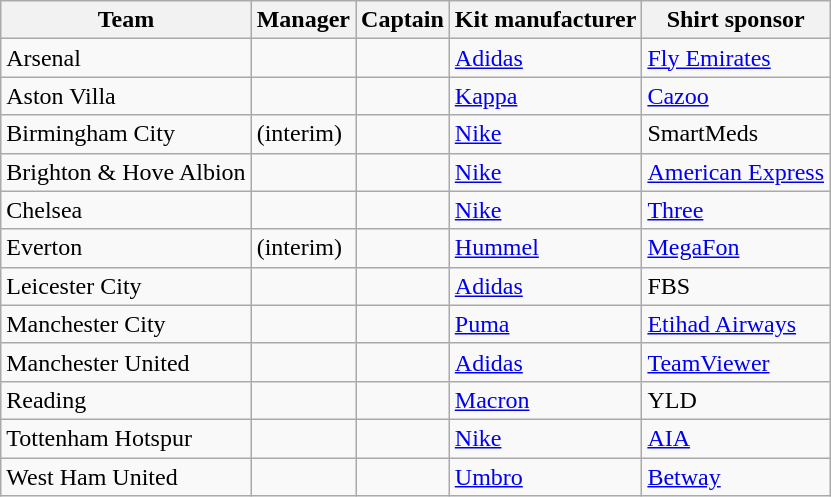<table class="wikitable sortable" style="text-align:left">
<tr>
<th>Team</th>
<th>Manager</th>
<th>Captain</th>
<th>Kit manufacturer</th>
<th>Shirt sponsor</th>
</tr>
<tr>
<td>Arsenal</td>
<td> </td>
<td> </td>
<td><a href='#'>Adidas</a></td>
<td><a href='#'>Fly Emirates</a></td>
</tr>
<tr>
<td>Aston Villa</td>
<td> </td>
<td> </td>
<td><a href='#'>Kappa</a></td>
<td><a href='#'>Cazoo</a></td>
</tr>
<tr>
<td>Birmingham City</td>
<td>  (interim)</td>
<td> </td>
<td><a href='#'>Nike</a></td>
<td>SmartMeds</td>
</tr>
<tr>
<td>Brighton & Hove Albion</td>
<td> </td>
<td> </td>
<td><a href='#'>Nike</a></td>
<td><a href='#'>American Express</a></td>
</tr>
<tr>
<td>Chelsea</td>
<td> </td>
<td> </td>
<td><a href='#'>Nike</a></td>
<td><a href='#'>Three</a></td>
</tr>
<tr>
<td>Everton</td>
<td>  (interim)</td>
<td> </td>
<td><a href='#'>Hummel</a></td>
<td><a href='#'>MegaFon</a></td>
</tr>
<tr>
<td>Leicester City</td>
<td> </td>
<td> </td>
<td><a href='#'>Adidas</a></td>
<td>FBS</td>
</tr>
<tr>
<td>Manchester City</td>
<td> </td>
<td> </td>
<td><a href='#'>Puma</a></td>
<td><a href='#'>Etihad Airways</a></td>
</tr>
<tr>
<td>Manchester United</td>
<td> </td>
<td> </td>
<td><a href='#'>Adidas</a></td>
<td><a href='#'>TeamViewer</a></td>
</tr>
<tr>
<td>Reading</td>
<td> </td>
<td> </td>
<td><a href='#'>Macron</a></td>
<td>YLD</td>
</tr>
<tr>
<td>Tottenham Hotspur</td>
<td> </td>
<td> </td>
<td><a href='#'>Nike</a></td>
<td><a href='#'>AIA</a></td>
</tr>
<tr>
<td>West Ham United</td>
<td> </td>
<td> </td>
<td><a href='#'>Umbro</a></td>
<td><a href='#'>Betway</a></td>
</tr>
</table>
